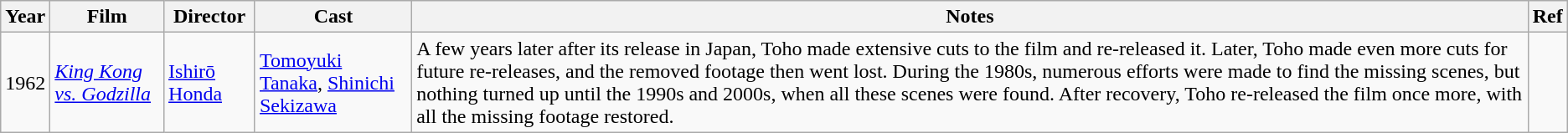<table class="wikitable sortable">
<tr>
<th>Year</th>
<th>Film</th>
<th>Director</th>
<th>Cast</th>
<th>Notes</th>
<th>Ref</th>
</tr>
<tr>
<td>1962</td>
<td><em><a href='#'>King Kong vs. Godzilla</a></em></td>
<td><a href='#'>Ishirō Honda</a></td>
<td><a href='#'>Tomoyuki Tanaka</a>, <a href='#'>Shinichi Sekizawa</a></td>
<td>A few years later after its release in Japan, Toho made extensive cuts to the film and re-released it. Later, Toho made even more cuts for future re-releases, and the removed footage then went lost. During the 1980s, numerous efforts were made to find the missing scenes, but nothing turned up until the 1990s and 2000s, when all these scenes were found. After recovery, Toho re-released the film once more, with all the missing footage restored.</td>
<td></td>
</tr>
</table>
